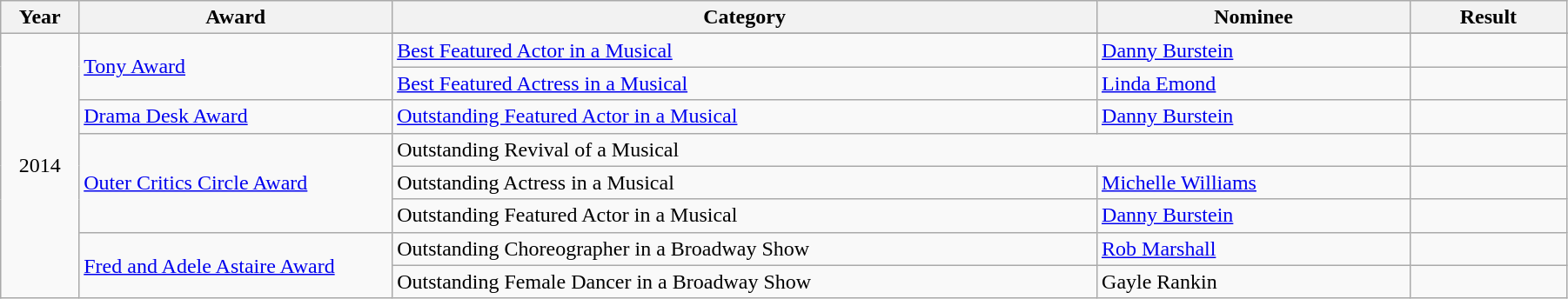<table class="wikitable" style="width:95%;">
<tr>
<th style="width:5%;">Year</th>
<th style="width:20%;">Award</th>
<th style="width:45%;">Category</th>
<th style="width:20%;">Nominee</th>
<th style="width:10%;">Result</th>
</tr>
<tr>
<td rowspan="9" style="text-align:center;">2014</td>
<td rowspan="3"><a href='#'>Tony Award</a></td>
</tr>
<tr>
<td><a href='#'>Best Featured Actor in a Musical</a></td>
<td><a href='#'>Danny Burstein</a></td>
<td></td>
</tr>
<tr>
<td><a href='#'>Best Featured Actress in a Musical</a></td>
<td><a href='#'>Linda Emond</a></td>
<td></td>
</tr>
<tr>
<td><a href='#'>Drama Desk Award</a></td>
<td><a href='#'>Outstanding Featured Actor in a Musical</a></td>
<td><a href='#'>Danny Burstein</a></td>
<td></td>
</tr>
<tr>
<td rowspan="3"><a href='#'>Outer Critics Circle Award</a></td>
<td colspan="2">Outstanding Revival of a Musical</td>
<td></td>
</tr>
<tr>
<td>Outstanding Actress in a Musical</td>
<td><a href='#'>Michelle Williams</a></td>
<td></td>
</tr>
<tr>
<td>Outstanding Featured Actor in a Musical</td>
<td><a href='#'>Danny Burstein</a></td>
<td></td>
</tr>
<tr>
<td rowspan="2"><a href='#'>Fred and Adele Astaire Award</a></td>
<td>Outstanding Choreographer in a Broadway Show</td>
<td><a href='#'>Rob Marshall</a></td>
<td></td>
</tr>
<tr>
<td>Outstanding Female Dancer in a Broadway Show</td>
<td>Gayle Rankin</td>
<td></td>
</tr>
</table>
